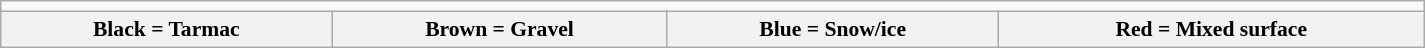<table class="wikitable" width="100%" align=center style="font-size:90%; max-width: 950px;">
<tr>
<td align=center colspan=4></td>
</tr>
<tr>
<th>Black = Tarmac</th>
<th>Brown = Gravel</th>
<th>Blue = Snow/ice</th>
<th>Red = Mixed surface</th>
</tr>
</table>
